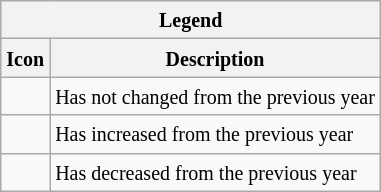<table class="wikitable">
<tr>
<th colspan="2"><small>Legend</small></th>
</tr>
<tr>
<th><small> Icon</small></th>
<th><small> Description</small></th>
</tr>
<tr>
<td></td>
<td><small>Has not changed from the previous year</small></td>
</tr>
<tr>
<td></td>
<td><small>Has increased from the previous year</small></td>
</tr>
<tr>
<td></td>
<td><small>Has decreased from the previous year</small></td>
</tr>
</table>
